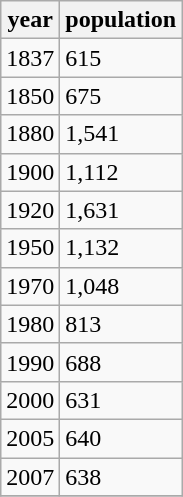<table class="wikitable">
<tr>
<th>year</th>
<th>population</th>
</tr>
<tr>
<td>1837</td>
<td>615</td>
</tr>
<tr>
<td>1850</td>
<td>675</td>
</tr>
<tr>
<td>1880</td>
<td>1,541</td>
</tr>
<tr>
<td>1900</td>
<td>1,112</td>
</tr>
<tr>
<td>1920</td>
<td>1,631</td>
</tr>
<tr>
<td>1950</td>
<td>1,132</td>
</tr>
<tr>
<td>1970</td>
<td>1,048</td>
</tr>
<tr>
<td>1980</td>
<td>813</td>
</tr>
<tr>
<td>1990</td>
<td>688</td>
</tr>
<tr>
<td>2000</td>
<td>631</td>
</tr>
<tr>
<td>2005</td>
<td>640</td>
</tr>
<tr>
<td>2007</td>
<td>638</td>
</tr>
<tr>
</tr>
</table>
